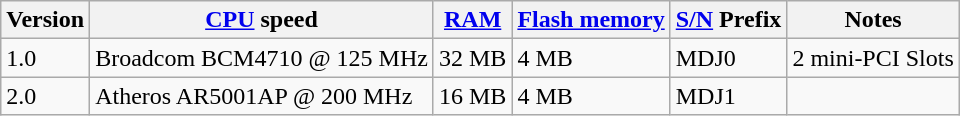<table class="wikitable sortable">
<tr>
<th>Version</th>
<th><a href='#'>CPU</a> speed</th>
<th><a href='#'>RAM</a></th>
<th><a href='#'>Flash memory</a></th>
<th><a href='#'>S/N</a> Prefix</th>
<th>Notes</th>
</tr>
<tr>
<td>1.0</td>
<td>Broadcom BCM4710 @ 125 MHz</td>
<td>32 MB</td>
<td>4 MB</td>
<td>MDJ0</td>
<td>2 mini-PCI Slots</td>
</tr>
<tr>
<td>2.0</td>
<td>Atheros AR5001AP @ 200 MHz</td>
<td>16 MB</td>
<td>4 MB</td>
<td>MDJ1</td>
<td></td>
</tr>
</table>
